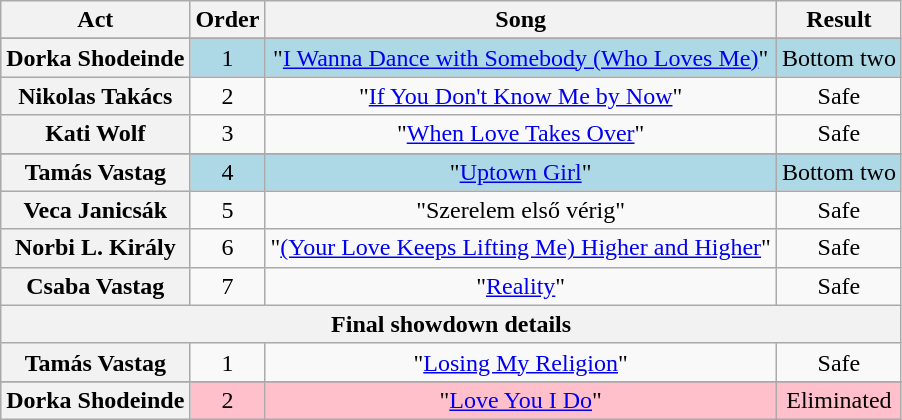<table class="wikitable" style="text-align:center;">
<tr>
<th scope="col">Act</th>
<th scope="col">Order</th>
<th scope="col">Song</th>
<th scope="col">Result</th>
</tr>
<tr>
</tr>
<tr bgcolor="lightblue">
<th scope="row">Dorka Shodeinde</th>
<td>1</td>
<td>"<a href='#'>I Wanna Dance with Somebody (Who Loves Me)</a>"</td>
<td>Bottom two</td>
</tr>
<tr>
<th scope="row">Nikolas Takács</th>
<td>2</td>
<td>"<a href='#'>If You Don't Know Me by Now</a>"</td>
<td>Safe</td>
</tr>
<tr>
<th scope="row">Kati Wolf</th>
<td>3</td>
<td>"<a href='#'>When Love Takes Over</a>"</td>
<td>Safe</td>
</tr>
<tr>
</tr>
<tr bgcolor="lightblue">
<th scope="row">Tamás Vastag</th>
<td>4</td>
<td>"<a href='#'>Uptown Girl</a>"</td>
<td>Bottom two</td>
</tr>
<tr>
<th scope="row">Veca Janicsák</th>
<td>5</td>
<td>"Szerelem első vérig"</td>
<td>Safe</td>
</tr>
<tr>
<th scope="row">Norbi L. Király</th>
<td>6</td>
<td>"<a href='#'>(Your Love Keeps Lifting Me) Higher and Higher</a>"</td>
<td>Safe</td>
</tr>
<tr>
<th scope="row">Csaba Vastag</th>
<td>7</td>
<td>"<a href='#'>Reality</a>"</td>
<td>Safe</td>
</tr>
<tr>
<th scope="col" colspan="6">Final showdown details</th>
</tr>
<tr>
<th scope="row">Tamás Vastag</th>
<td>1</td>
<td>"<a href='#'>Losing My Religion</a>"</td>
<td>Safe</td>
</tr>
<tr>
</tr>
<tr bgcolor="pink">
<th scope="row">Dorka Shodeinde</th>
<td>2</td>
<td>"<a href='#'>Love You I Do</a>"</td>
<td>Eliminated</td>
</tr>
</table>
